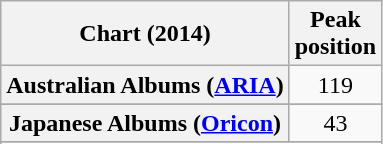<table class="wikitable sortable plainrowheaders">
<tr>
<th>Chart (2014)</th>
<th>Peak<br>position</th>
</tr>
<tr>
<th scope="row">Australian Albums (<a href='#'>ARIA</a>)</th>
<td align="center">119</td>
</tr>
<tr>
</tr>
<tr>
</tr>
<tr>
</tr>
<tr>
</tr>
<tr>
</tr>
<tr>
<th scope="row">Japanese Albums (<a href='#'>Oricon</a>)</th>
<td style="text-align:center;">43</td>
</tr>
<tr>
</tr>
<tr>
</tr>
<tr>
</tr>
<tr>
</tr>
<tr>
</tr>
<tr>
</tr>
<tr>
</tr>
<tr>
</tr>
<tr>
</tr>
</table>
